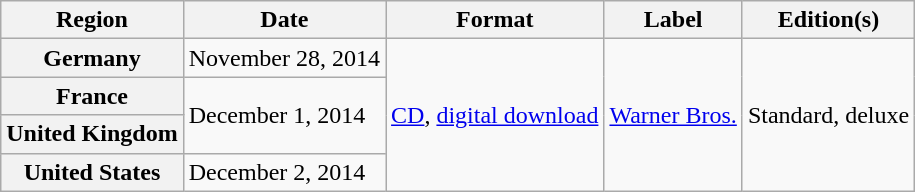<table class="wikitable plainrowheaders">
<tr>
<th scope="col">Region</th>
<th scope="col">Date</th>
<th scope="col">Format</th>
<th scope="col">Label</th>
<th scope="col">Edition(s)</th>
</tr>
<tr>
<th scope="row">Germany</th>
<td>November 28, 2014</td>
<td rowspan="4"><a href='#'>CD</a>, <a href='#'>digital download</a></td>
<td rowspan="4"><a href='#'>Warner Bros.</a></td>
<td rowspan="4">Standard, deluxe</td>
</tr>
<tr>
<th scope="row">France</th>
<td rowspan="2">December 1, 2014</td>
</tr>
<tr>
<th scope="row">United Kingdom</th>
</tr>
<tr>
<th scope="row">United States</th>
<td>December 2, 2014</td>
</tr>
</table>
